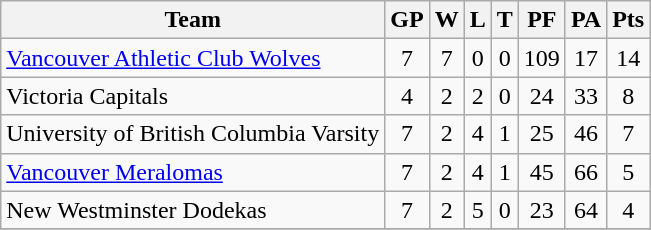<table class="wikitable">
<tr>
<th>Team</th>
<th>GP</th>
<th>W</th>
<th>L</th>
<th>T</th>
<th>PF</th>
<th>PA</th>
<th>Pts</th>
</tr>
<tr align="center">
<td align="left"><a href='#'>Vancouver Athletic Club Wolves</a></td>
<td>7</td>
<td>7</td>
<td>0</td>
<td>0</td>
<td>109</td>
<td>17</td>
<td>14</td>
</tr>
<tr align="center">
<td align="left">Victoria Capitals</td>
<td>4</td>
<td>2</td>
<td>2</td>
<td>0</td>
<td>24</td>
<td>33</td>
<td>8</td>
</tr>
<tr align="center">
<td align="left">University of British Columbia Varsity</td>
<td>7</td>
<td>2</td>
<td>4</td>
<td>1</td>
<td>25</td>
<td>46</td>
<td>7</td>
</tr>
<tr align="center">
<td align="left"><a href='#'>Vancouver Meralomas</a></td>
<td>7</td>
<td>2</td>
<td>4</td>
<td>1</td>
<td>45</td>
<td>66</td>
<td>5</td>
</tr>
<tr align="center">
<td align="left">New Westminster Dodekas</td>
<td>7</td>
<td>2</td>
<td>5</td>
<td>0</td>
<td>23</td>
<td>64</td>
<td>4</td>
</tr>
<tr align="center">
</tr>
</table>
